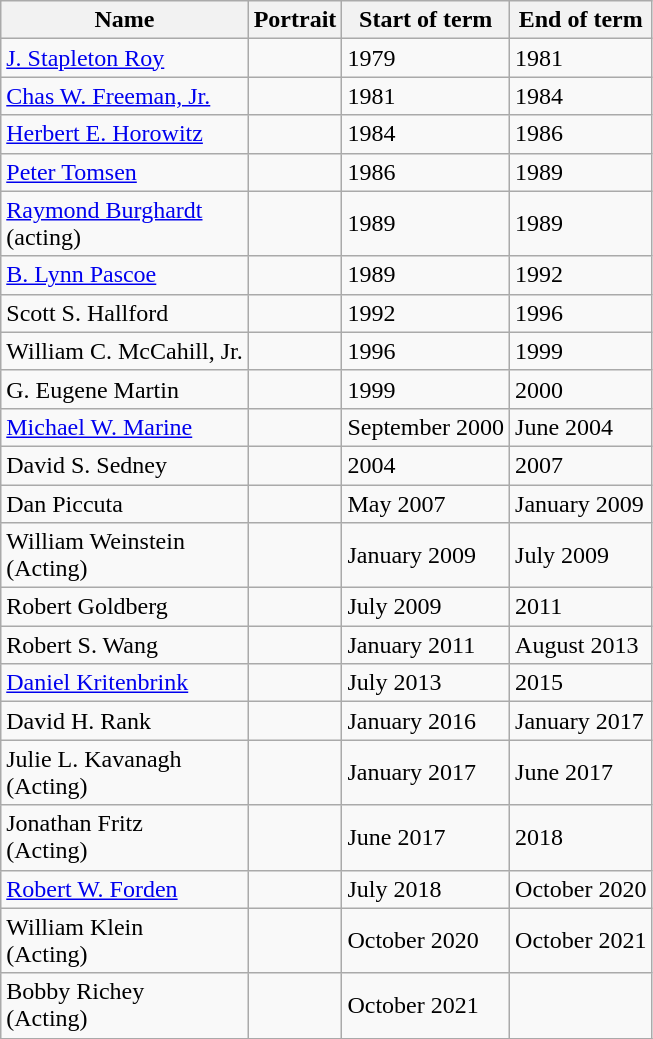<table class="wikitable sortable">
<tr>
<th>Name</th>
<th>Portrait</th>
<th>Start of term</th>
<th>End of term</th>
</tr>
<tr>
<td><a href='#'>J. Stapleton Roy</a></td>
<td></td>
<td>1979</td>
<td>1981</td>
</tr>
<tr>
<td><a href='#'>Chas W. Freeman, Jr.</a></td>
<td></td>
<td>1981</td>
<td>1984</td>
</tr>
<tr>
<td><a href='#'>Herbert E. Horowitz</a></td>
<td></td>
<td>1984</td>
<td>1986</td>
</tr>
<tr>
<td><a href='#'>Peter Tomsen</a></td>
<td></td>
<td>1986</td>
<td>1989</td>
</tr>
<tr>
<td><a href='#'>Raymond Burghardt</a><br>(acting)</td>
<td></td>
<td>1989</td>
<td>1989</td>
</tr>
<tr>
<td><a href='#'>B. Lynn Pascoe</a></td>
<td></td>
<td>1989</td>
<td>1992</td>
</tr>
<tr>
<td>Scott S. Hallford</td>
<td></td>
<td>1992</td>
<td>1996</td>
</tr>
<tr>
<td>William C. McCahill, Jr.</td>
<td></td>
<td>1996</td>
<td>1999</td>
</tr>
<tr>
<td>G. Eugene Martin</td>
<td></td>
<td>1999</td>
<td>2000</td>
</tr>
<tr>
<td><a href='#'>Michael W. Marine</a></td>
<td></td>
<td>September 2000</td>
<td>June 2004</td>
</tr>
<tr>
<td>David S. Sedney</td>
<td></td>
<td>2004</td>
<td>2007</td>
</tr>
<tr>
<td>Dan Piccuta</td>
<td></td>
<td>May 2007</td>
<td>January 2009</td>
</tr>
<tr>
<td>William Weinstein<br>(Acting)</td>
<td></td>
<td>January 2009</td>
<td>July 2009</td>
</tr>
<tr>
<td>Robert Goldberg</td>
<td></td>
<td>July 2009</td>
<td>2011</td>
</tr>
<tr>
<td>Robert S. Wang</td>
<td></td>
<td>January 2011</td>
<td>August 2013</td>
</tr>
<tr>
<td><a href='#'>Daniel Kritenbrink</a></td>
<td></td>
<td>July 2013</td>
<td>2015</td>
</tr>
<tr>
<td>David H. Rank</td>
<td></td>
<td>January 2016</td>
<td>January 2017</td>
</tr>
<tr>
<td>Julie L. Kavanagh<br>(Acting)</td>
<td></td>
<td>January 2017</td>
<td>June 2017</td>
</tr>
<tr>
<td>Jonathan Fritz<br>(Acting)</td>
<td></td>
<td>June 2017</td>
<td>2018</td>
</tr>
<tr>
<td><a href='#'>Robert W. Forden</a></td>
<td></td>
<td>July 2018</td>
<td>October 2020</td>
</tr>
<tr>
<td>William Klein<br>(Acting)</td>
<td></td>
<td>October 2020</td>
<td>October 2021</td>
</tr>
<tr>
<td>Bobby Richey<br>(Acting)</td>
<td></td>
<td>October 2021</td>
<td></td>
</tr>
<tr>
</tr>
</table>
